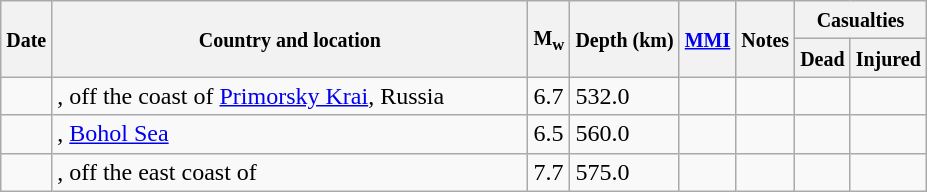<table class="wikitable sortable sort-under" style="border:1px black; margin-left:1em;">
<tr>
<th rowspan="2"><small>Date</small></th>
<th rowspan="2" style="width: 310px"><small>Country and location</small></th>
<th rowspan="2"><small>M<sub>w</sub></small></th>
<th rowspan="2"><small>Depth (km)</small></th>
<th rowspan="2"><small><a href='#'>MMI</a></small></th>
<th rowspan="2" class="unsortable"><small>Notes</small></th>
<th colspan="2"><small>Casualties</small></th>
</tr>
<tr>
<th><small>Dead</small></th>
<th><small>Injured</small></th>
</tr>
<tr>
<td></td>
<td>, off the coast of <a href='#'>Primorsky Krai</a>, Russia</td>
<td>6.7</td>
<td>532.0</td>
<td></td>
<td></td>
<td></td>
<td></td>
</tr>
<tr>
<td></td>
<td>, <a href='#'>Bohol Sea</a></td>
<td>6.5</td>
<td>560.0</td>
<td></td>
<td></td>
<td></td>
<td></td>
</tr>
<tr>
<td></td>
<td>, off the east coast of</td>
<td>7.7</td>
<td>575.0</td>
<td></td>
<td></td>
<td></td>
<td></td>
</tr>
</table>
